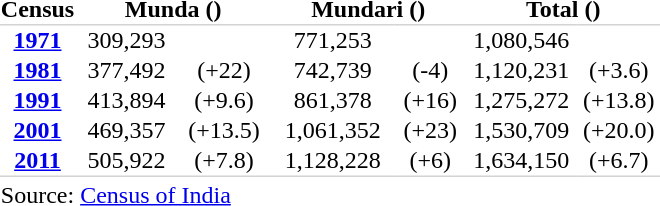<table style="table-layout:auto; border-collapse:collapse; margin:auto; white-space:nowrap;">
<tr style="border-bottom: 1px solid #d3d3d3;">
<th>Census</th>
<th colspan=" 2" style="width:8em;">Munda ()</th>
<th colspan=" 2" style="width:8em;">Mundari ()</th>
<th colspan=" 2" style="width:8em;">Total ()</th>
</tr>
<tr style="text-align: center;">
<td><strong><a href='#'>1971</a></strong></td>
<td>309,293</td>
<td></td>
<td>771,253</td>
<td></td>
<td>1,080,546</td>
<td></td>
</tr>
<tr style="text-align: center;">
<td><strong><a href='#'>1981</a></strong></td>
<td>377,492</td>
<td>(+22)</td>
<td>742,739</td>
<td>(-4)</td>
<td>1,120,231</td>
<td>(+3.6)</td>
</tr>
<tr style="text-align: center;">
<td><strong><a href='#'>1991</a></strong></td>
<td>413,894</td>
<td>(+9.6)</td>
<td>861,378</td>
<td>(+16)</td>
<td>1,275,272</td>
<td>(+13.8)</td>
</tr>
<tr style="text-align: center;">
<td><strong><a href='#'>2001</a></strong></td>
<td>469,357</td>
<td>(+13.5)</td>
<td>1,061,352</td>
<td>(+23)</td>
<td>1,530,709</td>
<td>(+20.0)</td>
</tr>
<tr style="text-align: center;">
<td><strong><a href='#'>2011</a></strong></td>
<td>505,922</td>
<td>(+7.8)</td>
<td>1,128,228</td>
<td>(+6)</td>
<td>1,634,150</td>
<td>(+6.7)</td>
</tr>
<tr style="border-top: 1px solid #d3d3d3;">
<td colspan="7" style="font-size:90%; white-space:normal;"></td>
</tr>
<tr>
<td colspan="7">Source: <a href='#'>Census of India</a></td>
</tr>
</table>
